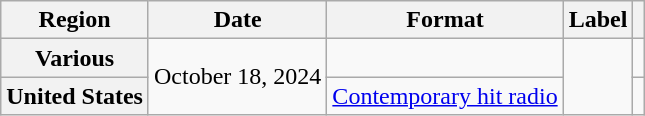<table class="wikitable plainrowheaders">
<tr>
<th scope="col">Region</th>
<th scope="col">Date</th>
<th scope="col">Format</th>
<th scope="col">Label</th>
<th scope="col"></th>
</tr>
<tr>
<th scope="row">Various</th>
<td rowspan="2">October 18, 2024</td>
<td></td>
<td rowspan="2"></td>
<td style="text-align:center;"></td>
</tr>
<tr>
<th scope="row">United States</th>
<td><a href='#'>Contemporary hit radio</a></td>
<td style="text-align:center;"></td>
</tr>
</table>
